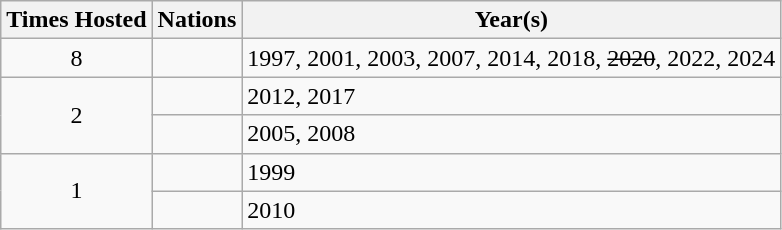<table class="wikitable">
<tr>
<th>Times Hosted</th>
<th>Nations</th>
<th>Year(s)</th>
</tr>
<tr>
<td align=center>8</td>
<td></td>
<td>1997, 2001, 2003, 2007, 2014, 2018, <s>2020</s>, 2022, 2024</td>
</tr>
<tr>
<td rowspan=2 align=center>2</td>
<td></td>
<td>2012, 2017</td>
</tr>
<tr>
<td></td>
<td>2005, 2008</td>
</tr>
<tr>
<td rowspan=2 align=center>1</td>
<td></td>
<td>1999</td>
</tr>
<tr>
<td></td>
<td>2010</td>
</tr>
</table>
